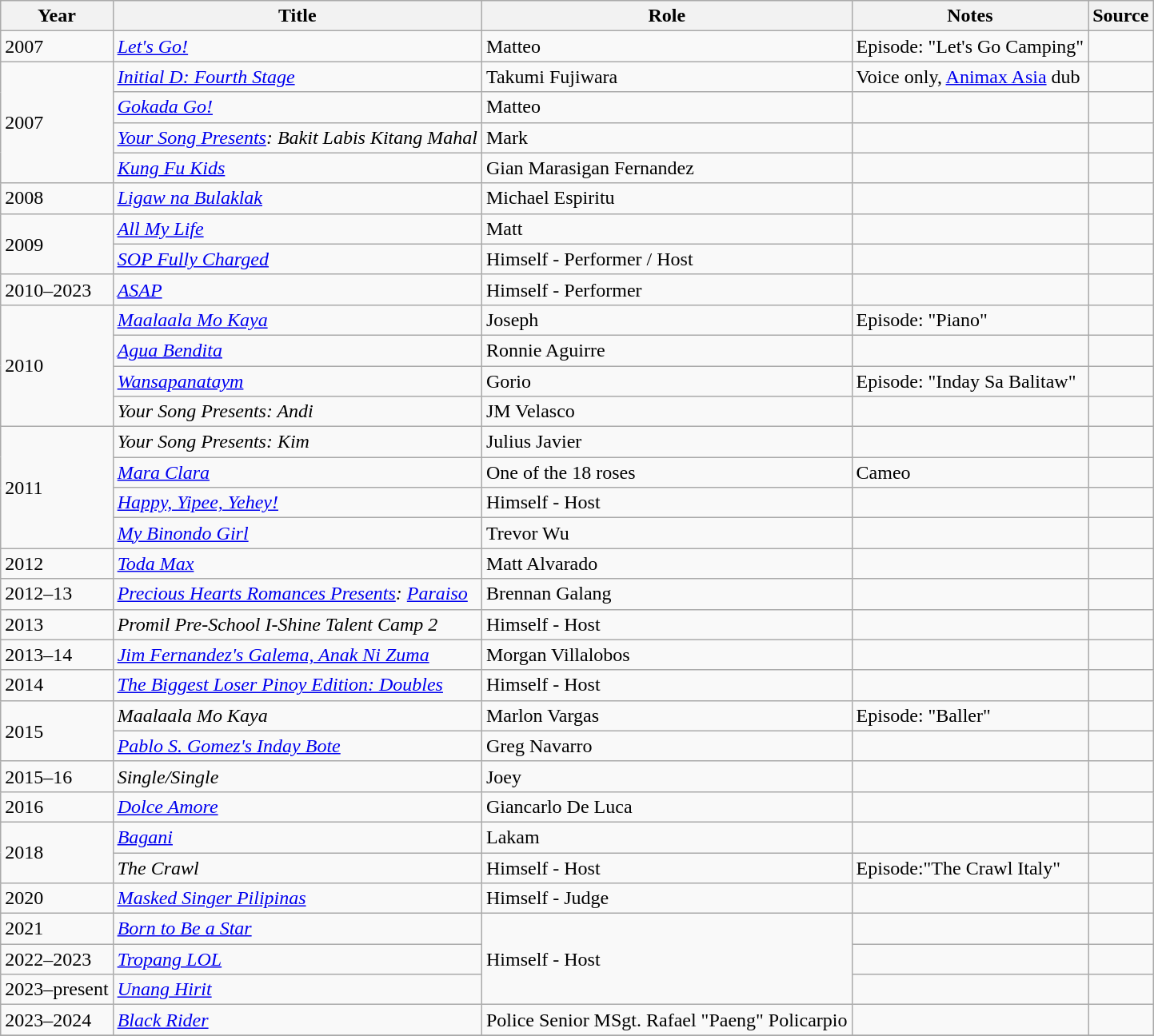<table class="wikitable sortable" >
<tr>
<th>Year</th>
<th>Title</th>
<th>Role</th>
<th class="unsortable">Notes </th>
<th class="unsortable">Source </th>
</tr>
<tr>
<td>2007</td>
<td><em><a href='#'>Let's Go!</a></em></td>
<td>Matteo</td>
<td>Episode: "Let's Go Camping"</td>
<td></td>
</tr>
<tr>
<td rowspan="4">2007</td>
<td><em><a href='#'>Initial D: Fourth Stage</a></em></td>
<td>Takumi Fujiwara</td>
<td>Voice only, <a href='#'>Animax Asia</a> dub</td>
<td></td>
</tr>
<tr>
<td><em><a href='#'>Gokada Go!</a></em></td>
<td>Matteo</td>
<td></td>
<td></td>
</tr>
<tr>
<td><em><a href='#'>Your Song Presents</a>: Bakit Labis Kitang Mahal</em></td>
<td>Mark</td>
<td></td>
<td></td>
</tr>
<tr>
<td><em><a href='#'>Kung Fu Kids</a></em></td>
<td>Gian Marasigan Fernandez</td>
<td></td>
<td></td>
</tr>
<tr>
<td>2008</td>
<td><em><a href='#'>Ligaw na Bulaklak</a></em></td>
<td>Michael Espiritu</td>
<td></td>
<td></td>
</tr>
<tr>
<td rowspan="2">2009</td>
<td><em><a href='#'>All My Life</a></em></td>
<td>Matt</td>
<td></td>
<td></td>
</tr>
<tr>
<td><em><a href='#'>SOP Fully Charged</a></em></td>
<td>Himself - Performer / Host</td>
<td></td>
<td></td>
</tr>
<tr>
<td>2010–2023</td>
<td><em><a href='#'>ASAP</a></em></td>
<td>Himself - Performer</td>
<td></td>
<td></td>
</tr>
<tr>
<td rowspan="4">2010</td>
<td><em><a href='#'>Maalaala Mo Kaya</a></em></td>
<td>Joseph</td>
<td>Episode: "Piano"</td>
<td></td>
</tr>
<tr>
<td><em><a href='#'>Agua Bendita</a></em></td>
<td>Ronnie Aguirre</td>
<td></td>
<td></td>
</tr>
<tr>
<td><em><a href='#'>Wansapanataym</a></em></td>
<td>Gorio</td>
<td>Episode: "Inday Sa Balitaw"</td>
<td></td>
</tr>
<tr>
<td><em>Your Song Presents: Andi</em></td>
<td>JM Velasco</td>
<td></td>
<td></td>
</tr>
<tr>
<td rowspan="4">2011</td>
<td><em>Your Song Presents: Kim</em></td>
<td>Julius Javier</td>
<td></td>
<td></td>
</tr>
<tr>
<td><em><a href='#'>Mara Clara</a></em></td>
<td>One of the 18 roses</td>
<td>Cameo</td>
<td></td>
</tr>
<tr>
<td><em><a href='#'>Happy, Yipee, Yehey!</a></em></td>
<td>Himself - Host</td>
<td></td>
<td></td>
</tr>
<tr>
<td><em><a href='#'>My Binondo Girl</a></em></td>
<td>Trevor Wu</td>
<td></td>
<td></td>
</tr>
<tr>
<td>2012</td>
<td><em><a href='#'>Toda Max</a></em></td>
<td>Matt Alvarado</td>
<td></td>
<td></td>
</tr>
<tr>
<td>2012–13</td>
<td><em><a href='#'>Precious Hearts Romances Presents</a>: <a href='#'>Paraiso</a></em></td>
<td>Brennan Galang</td>
<td></td>
<td></td>
</tr>
<tr>
<td>2013</td>
<td><em>Promil Pre-School I-Shine Talent Camp 2</em></td>
<td>Himself - Host</td>
<td></td>
<td></td>
</tr>
<tr>
<td>2013–14</td>
<td><em><a href='#'>Jim Fernandez's Galema, Anak Ni Zuma</a></em></td>
<td>Morgan Villalobos</td>
<td></td>
<td></td>
</tr>
<tr>
<td>2014</td>
<td><em><a href='#'>The Biggest Loser Pinoy Edition: Doubles</a></em></td>
<td>Himself - Host</td>
<td></td>
<td></td>
</tr>
<tr>
<td rowspan="2">2015</td>
<td><em>Maalaala Mo Kaya</em></td>
<td>Marlon Vargas</td>
<td>Episode: "Baller"</td>
<td></td>
</tr>
<tr>
<td><em><a href='#'>Pablo S. Gomez's Inday Bote</a></em></td>
<td>Greg Navarro</td>
<td></td>
<td></td>
</tr>
<tr>
<td>2015–16</td>
<td><em>Single/Single</em></td>
<td>Joey</td>
<td></td>
<td></td>
</tr>
<tr>
<td>2016</td>
<td><em><a href='#'>Dolce Amore</a></em></td>
<td>Giancarlo De Luca</td>
<td></td>
<td></td>
</tr>
<tr>
<td rowspan="2">2018</td>
<td><em><a href='#'>Bagani</a></em></td>
<td>Lakam</td>
<td></td>
<td></td>
</tr>
<tr>
<td><em>The Crawl</em></td>
<td>Himself - Host</td>
<td>Episode:"The Crawl Italy"</td>
<td></td>
</tr>
<tr>
<td>2020</td>
<td><em><a href='#'>Masked Singer Pilipinas</a></em></td>
<td>Himself - Judge</td>
<td></td>
<td></td>
</tr>
<tr>
<td>2021</td>
<td><em><a href='#'>Born to Be a Star</a></em></td>
<td rowspan="3">Himself - Host</td>
<td></td>
<td></td>
</tr>
<tr>
<td>2022–2023</td>
<td><em><a href='#'>Tropang LOL</a></em></td>
<td></td>
<td></td>
</tr>
<tr>
<td>2023–present</td>
<td><em><a href='#'>Unang Hirit</a></em></td>
<td></td>
<td></td>
</tr>
<tr>
<td>2023–2024</td>
<td><em><a href='#'>Black Rider</a></em></td>
<td>Police Senior MSgt. Rafael "Paeng" Policarpio</td>
<td></td>
<td></td>
</tr>
<tr>
</tr>
</table>
